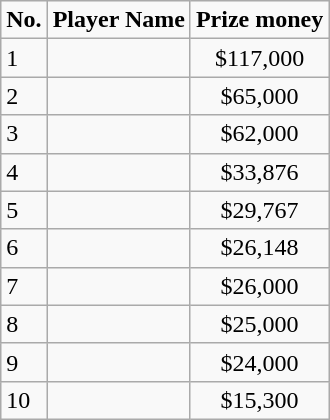<table class="wikitable">
<tr>
<td align="center"><strong>No.</strong></td>
<td align="center"><strong>Player Name</strong></td>
<td align="center"><strong>Prize money</strong></td>
</tr>
<tr>
<td>1</td>
<td></td>
<td align="center">$117,000</td>
</tr>
<tr>
<td>2</td>
<td></td>
<td align="center">$65,000</td>
</tr>
<tr>
<td>3</td>
<td></td>
<td align="center">$62,000</td>
</tr>
<tr>
<td>4</td>
<td></td>
<td align="center">$33,876</td>
</tr>
<tr>
<td>5</td>
<td></td>
<td align="center">$29,767</td>
</tr>
<tr>
<td>6</td>
<td></td>
<td align="center">$26,148</td>
</tr>
<tr>
<td>7</td>
<td></td>
<td align="center">$26,000</td>
</tr>
<tr>
<td>8</td>
<td></td>
<td align="center">$25,000</td>
</tr>
<tr>
<td>9</td>
<td></td>
<td align="center">$24,000</td>
</tr>
<tr>
<td>10</td>
<td></td>
<td align="center">$15,300</td>
</tr>
</table>
